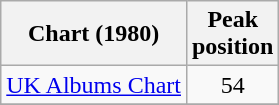<table class="wikitable sortable plainrowheaders" style="text-align:center">
<tr>
<th scope="col">Chart (1980)</th>
<th scope="col">Peak<br> position</th>
</tr>
<tr>
<td align="left"><a href='#'>UK Albums Chart</a></td>
<td align="center">54</td>
</tr>
<tr>
</tr>
</table>
